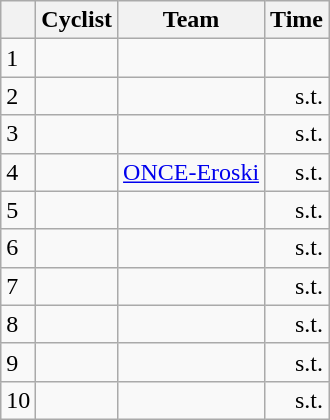<table class="wikitable">
<tr>
<th></th>
<th>Cyclist</th>
<th>Team</th>
<th>Time</th>
</tr>
<tr>
<td>1</td>
<td></td>
<td></td>
<td style="text-align:right;"></td>
</tr>
<tr>
<td>2</td>
<td></td>
<td></td>
<td style="text-align:right;">s.t.</td>
</tr>
<tr>
<td>3</td>
<td></td>
<td></td>
<td style="text-align:right;">s.t.</td>
</tr>
<tr>
<td>4</td>
<td></td>
<td><a href='#'>ONCE-Eroski</a></td>
<td style="text-align:right;">s.t.</td>
</tr>
<tr>
<td>5</td>
<td></td>
<td></td>
<td style="text-align:right;">s.t.</td>
</tr>
<tr>
<td>6</td>
<td></td>
<td></td>
<td style="text-align:right;">s.t.</td>
</tr>
<tr>
<td>7</td>
<td></td>
<td></td>
<td style="text-align:right;">s.t.</td>
</tr>
<tr>
<td>8</td>
<td></td>
<td></td>
<td style="text-align:right;">s.t.</td>
</tr>
<tr>
<td>9</td>
<td></td>
<td></td>
<td style="text-align:right;">s.t.</td>
</tr>
<tr>
<td>10</td>
<td></td>
<td></td>
<td style="text-align:right;">s.t.</td>
</tr>
</table>
